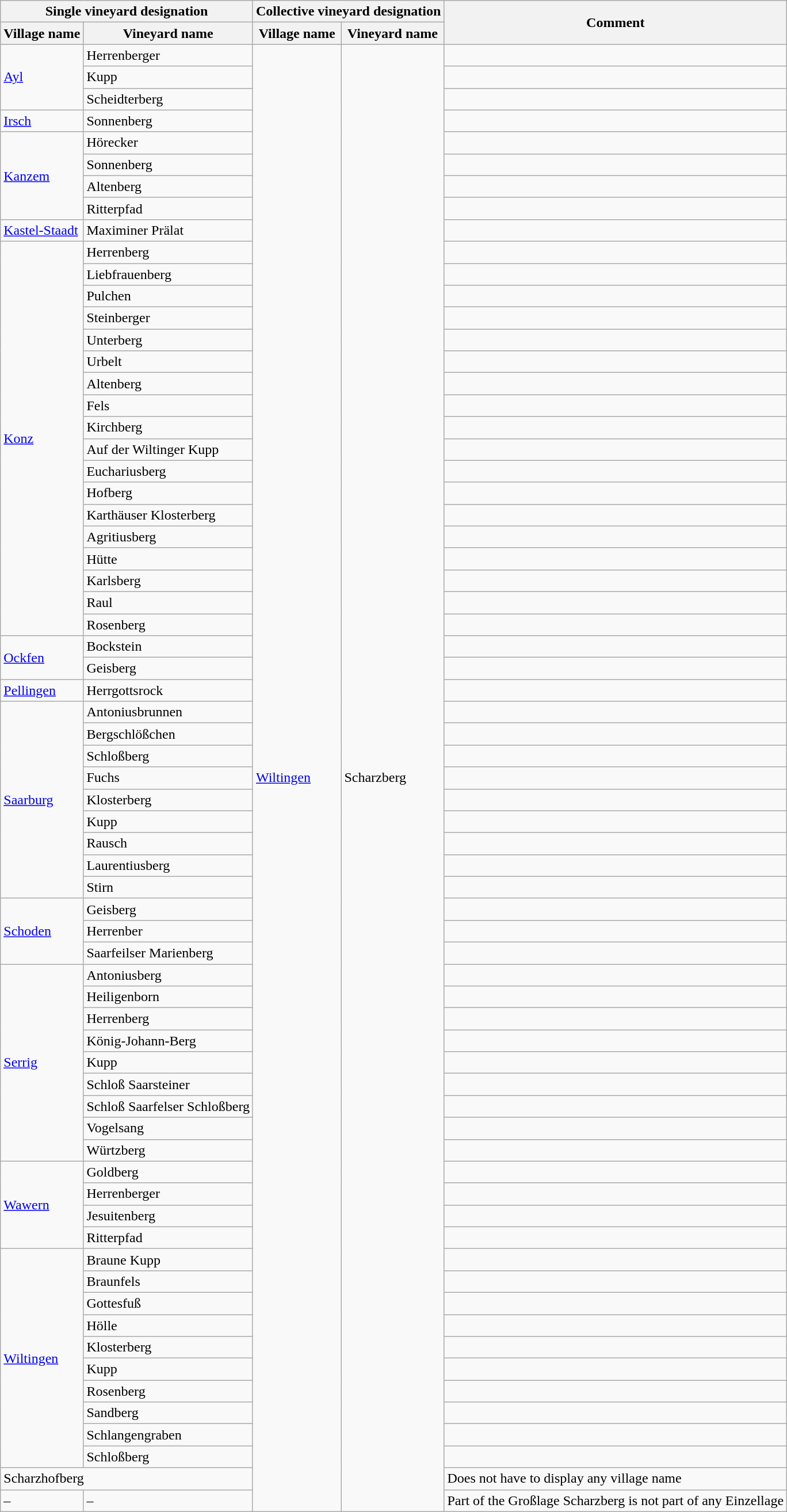<table class="wikitable">
<tr>
<th colspan="2">Single vineyard designation</th>
<th colspan="2">Collective vineyard designation</th>
<th rowspan="2">Comment</th>
</tr>
<tr bgcolor="lightgrey">
<th>Village name</th>
<th>Vineyard name</th>
<th>Village name</th>
<th>Vineyard name</th>
</tr>
<tr>
<td rowspan="3"><a href='#'>Ayl</a></td>
<td>Herrenberger</td>
<td rowspan="67"><a href='#'>Wiltingen</a></td>
<td rowspan="67">Scharzberg</td>
<td></td>
</tr>
<tr>
<td>Kupp</td>
<td></td>
</tr>
<tr>
<td>Scheidterberg</td>
<td></td>
</tr>
<tr>
<td><a href='#'>Irsch</a></td>
<td>Sonnenberg</td>
<td></td>
</tr>
<tr>
<td rowspan="4"><a href='#'>Kanzem</a></td>
<td>Hörecker</td>
<td></td>
</tr>
<tr>
<td>Sonnenberg</td>
<td></td>
</tr>
<tr>
<td>Altenberg</td>
<td></td>
</tr>
<tr>
<td>Ritterpfad</td>
<td></td>
</tr>
<tr>
<td><a href='#'>Kastel-Staadt</a></td>
<td>Maximiner Prälat</td>
<td></td>
</tr>
<tr>
<td rowspan="18"><a href='#'>Konz</a></td>
<td>Herrenberg</td>
<td></td>
</tr>
<tr>
<td>Liebfrauenberg</td>
<td></td>
</tr>
<tr>
<td>Pulchen</td>
<td></td>
</tr>
<tr>
<td>Steinberger</td>
<td></td>
</tr>
<tr>
<td>Unterberg</td>
<td></td>
</tr>
<tr>
<td>Urbelt</td>
<td></td>
</tr>
<tr>
<td>Altenberg</td>
<td></td>
</tr>
<tr>
<td>Fels</td>
<td></td>
</tr>
<tr>
<td>Kirchberg</td>
<td></td>
</tr>
<tr>
<td>Auf der Wiltinger Kupp</td>
<td></td>
</tr>
<tr>
<td>Euchariusberg</td>
<td></td>
</tr>
<tr>
<td>Hofberg</td>
<td></td>
</tr>
<tr>
<td>Karthäuser Klosterberg</td>
<td></td>
</tr>
<tr>
<td>Agritiusberg</td>
<td></td>
</tr>
<tr>
<td>Hütte</td>
<td></td>
</tr>
<tr>
<td>Karlsberg</td>
<td></td>
</tr>
<tr>
<td>Raul</td>
<td></td>
</tr>
<tr>
<td>Rosenberg</td>
<td></td>
</tr>
<tr>
<td rowspan="2"><a href='#'>Ockfen</a></td>
<td>Bockstein</td>
<td></td>
</tr>
<tr>
<td>Geisberg</td>
<td></td>
</tr>
<tr>
<td><a href='#'>Pellingen</a></td>
<td>Herrgottsrock</td>
<td></td>
</tr>
<tr>
<td rowspan="9"><a href='#'>Saarburg</a></td>
<td>Antoniusbrunnen</td>
<td></td>
</tr>
<tr>
<td>Bergschlößchen</td>
<td></td>
</tr>
<tr>
<td>Schloßberg</td>
<td></td>
</tr>
<tr>
<td>Fuchs</td>
<td></td>
</tr>
<tr>
<td>Klosterberg</td>
<td></td>
</tr>
<tr>
<td>Kupp</td>
<td></td>
</tr>
<tr>
<td>Rausch</td>
<td></td>
</tr>
<tr>
<td>Laurentiusberg</td>
<td></td>
</tr>
<tr>
<td>Stirn</td>
<td></td>
</tr>
<tr>
<td rowspan="3"><a href='#'>Schoden</a></td>
<td>Geisberg</td>
<td></td>
</tr>
<tr>
<td>Herrenber</td>
<td></td>
</tr>
<tr>
<td>Saarfeilser Marienberg</td>
<td></td>
</tr>
<tr>
<td rowspan="9"><a href='#'>Serrig</a></td>
<td>Antoniusberg</td>
<td></td>
</tr>
<tr>
<td>Heiligenborn</td>
<td></td>
</tr>
<tr>
<td>Herrenberg</td>
<td></td>
</tr>
<tr>
<td>König-Johann-Berg</td>
<td></td>
</tr>
<tr>
<td>Kupp</td>
<td></td>
</tr>
<tr>
<td>Schloß Saarsteiner</td>
<td></td>
</tr>
<tr>
<td>Schloß Saarfelser Schloßberg</td>
<td></td>
</tr>
<tr>
<td>Vogelsang</td>
<td></td>
</tr>
<tr>
<td>Würtzberg</td>
<td></td>
</tr>
<tr>
<td rowspan="4"><a href='#'>Wawern</a></td>
<td>Goldberg</td>
<td></td>
</tr>
<tr>
<td>Herrenberger</td>
<td></td>
</tr>
<tr>
<td>Jesuitenberg</td>
<td></td>
</tr>
<tr>
<td>Ritterpfad</td>
<td></td>
</tr>
<tr>
<td rowspan="10"><a href='#'>Wiltingen</a></td>
<td>Braune Kupp</td>
<td></td>
</tr>
<tr>
<td>Braunfels</td>
<td></td>
</tr>
<tr>
<td>Gottesfuß</td>
<td></td>
</tr>
<tr>
<td>Hölle</td>
<td></td>
</tr>
<tr>
<td>Klosterberg</td>
<td></td>
</tr>
<tr>
<td>Kupp</td>
<td></td>
</tr>
<tr>
<td>Rosenberg</td>
<td></td>
</tr>
<tr>
<td>Sandberg</td>
<td></td>
</tr>
<tr>
<td>Schlangengraben</td>
<td></td>
</tr>
<tr>
<td>Schloßberg</td>
<td></td>
</tr>
<tr>
<td colspan="2">Scharzhofberg</td>
<td>Does not have to display any village name</td>
</tr>
<tr>
<td>–</td>
<td>–</td>
<td>Part of the Großlage Scharzberg is not part of any Einzellage</td>
</tr>
</table>
